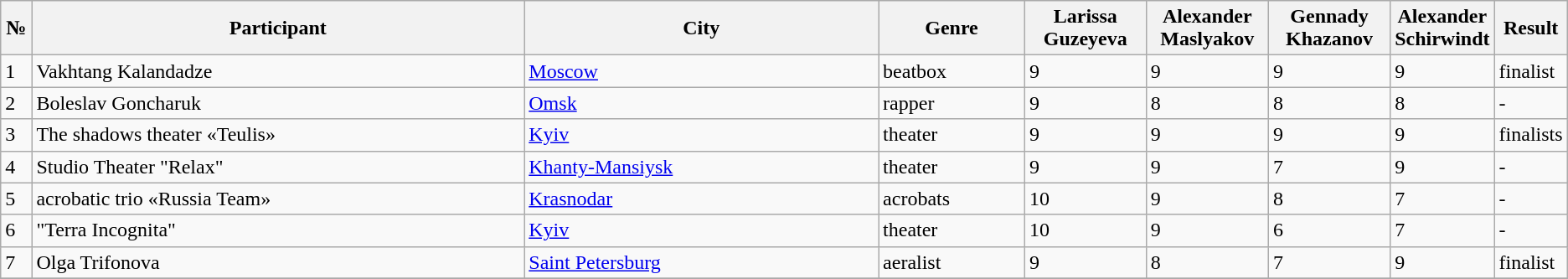<table class="wikitable">
<tr>
<th width="2%">№</th>
<th width="35%">Participant</th>
<th width="25%">City</th>
<th width="10%">Genre</th>
<th width="8%">Larissa Guzeyeva</th>
<th width="8%">Alexander Maslyakov</th>
<th width="8%">Gennady Khazanov</th>
<th width="8%">Alexander Schirwindt</th>
<th width="8%">Result</th>
</tr>
<tr>
<td>1</td>
<td>Vakhtang Kalandadze</td>
<td><a href='#'>Moscow</a></td>
<td>beatbox</td>
<td>9</td>
<td>9</td>
<td>9</td>
<td>9</td>
<td>finalist</td>
</tr>
<tr>
<td>2</td>
<td>Boleslav Goncharuk</td>
<td><a href='#'>Omsk</a></td>
<td>rapper</td>
<td>9</td>
<td>8</td>
<td>8</td>
<td>8</td>
<td>-</td>
</tr>
<tr>
<td>3</td>
<td>The shadows theater «Teulis»</td>
<td><a href='#'>Kyiv</a></td>
<td>theater</td>
<td>9</td>
<td>9</td>
<td>9</td>
<td>9</td>
<td>finalists</td>
</tr>
<tr>
<td>4</td>
<td>Studio Theater "Relax"</td>
<td><a href='#'>Khanty-Mansiysk</a></td>
<td>theater</td>
<td>9</td>
<td>9</td>
<td>7</td>
<td>9</td>
<td>-</td>
</tr>
<tr>
<td>5</td>
<td>acrobatic trio «Russia Team»</td>
<td><a href='#'>Krasnodar</a></td>
<td>acrobats</td>
<td>10</td>
<td>9</td>
<td>8</td>
<td>7</td>
<td>-</td>
</tr>
<tr>
<td>6</td>
<td>"Terra Incognita"</td>
<td><a href='#'>Kyiv</a></td>
<td>theater</td>
<td>10</td>
<td>9</td>
<td>6</td>
<td>7</td>
<td>-</td>
</tr>
<tr>
<td>7</td>
<td>Olga Trifonova</td>
<td><a href='#'>Saint Petersburg</a></td>
<td>aeralist</td>
<td>9</td>
<td>8</td>
<td>7</td>
<td>9</td>
<td>finalist</td>
</tr>
<tr>
</tr>
</table>
